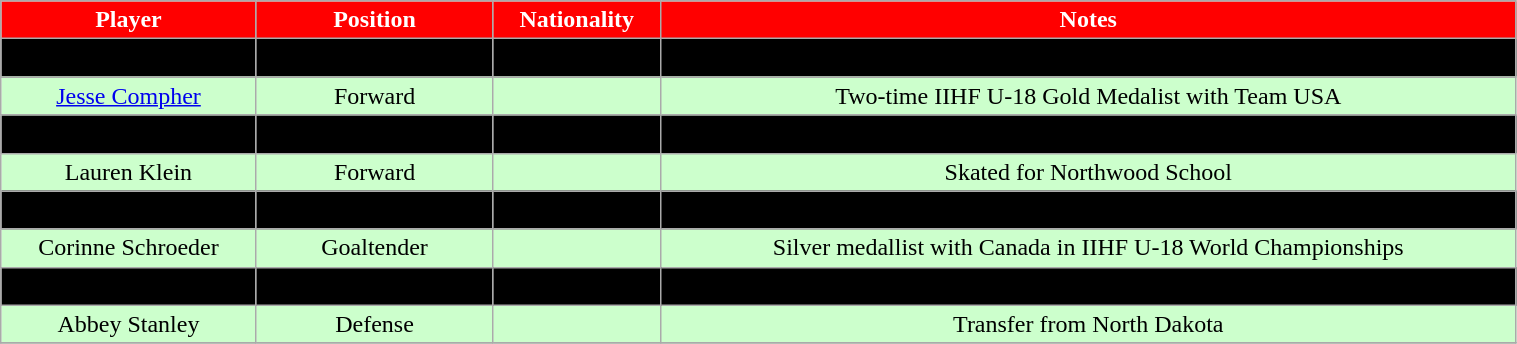<table class="wikitable" width="80%">
<tr align="center"  style=" background:red;color:#FFFFFF;">
<td><strong>Player</strong></td>
<td><strong>Position</strong></td>
<td><strong>Nationality</strong></td>
<td><strong>Notes</strong></td>
</tr>
<tr align="center" bgcolor=" ">
<td>Rachel Allen</td>
<td>Forward/Defense</td>
<td></td>
<td>Standout with Gilmour Academy</td>
</tr>
<tr align="center" bgcolor="#ccffcc">
<td><a href='#'>Jesse Compher</a></td>
<td>Forward</td>
<td></td>
<td>Two-time IIHF U-18 Gold Medalist with Team USA</td>
</tr>
<tr align="center" bgcolor=" ">
<td>Nara Elia</td>
<td>Forward</td>
<td></td>
<td>Attended Okanagan Academy</td>
</tr>
<tr align="center" bgcolor="#ccffcc">
<td>Lauren Klein</td>
<td>Forward</td>
<td></td>
<td>Skated for Northwood School</td>
</tr>
<tr align="center" bgcolor=" ">
<td>Reagan Rust</td>
<td>Defender</td>
<td></td>
<td>Transfer from RIT</td>
</tr>
<tr align="center" bgcolor="#ccffcc">
<td>Corinne Schroeder</td>
<td>Goaltender</td>
<td></td>
<td>Silver medallist with Canada in IIHF U-18 World Championships</td>
</tr>
<tr align="center" bgcolor=" ">
<td>Kristina Schuler</td>
<td>Forward</td>
<td></td>
<td>Attended Choate-Rosemary Hall</td>
</tr>
<tr align="center" bgcolor="#ccffcc ">
<td>Abbey Stanley</td>
<td>Defense</td>
<td></td>
<td>Transfer from North Dakota</td>
</tr>
<tr align="center" bgcolor=" ">
</tr>
</table>
